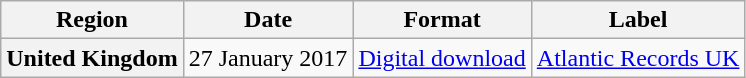<table class="wikitable sortable plainrowheaders" style="text-align:center">
<tr>
<th>Region</th>
<th>Date</th>
<th>Format</th>
<th>Label</th>
</tr>
<tr>
<th scope="row">United Kingdom</th>
<td>27 January 2017</td>
<td><a href='#'>Digital download</a></td>
<td><a href='#'>Atlantic Records UK</a></td>
</tr>
</table>
